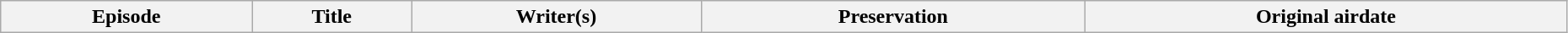<table class="wikitable plainrowheaders" style="width:98%;">
<tr>
<th>Episode</th>
<th>Title</th>
<th>Writer(s)</th>
<th>Preservation</th>
<th>Original airdate<br>


















































</th>
</tr>
</table>
